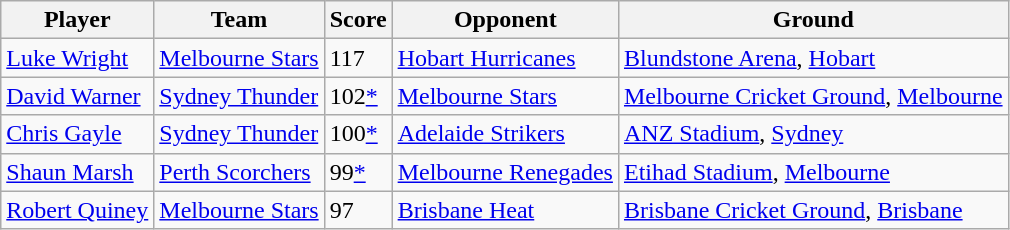<table class="wikitable">
<tr>
<th>Player</th>
<th>Team</th>
<th>Score</th>
<th>Opponent</th>
<th>Ground</th>
</tr>
<tr>
<td><a href='#'>Luke Wright</a></td>
<td><a href='#'>Melbourne Stars</a></td>
<td>117</td>
<td><a href='#'>Hobart Hurricanes</a></td>
<td><a href='#'>Blundstone Arena</a>, <a href='#'>Hobart</a></td>
</tr>
<tr>
<td><a href='#'>David Warner</a></td>
<td><a href='#'>Sydney Thunder</a></td>
<td>102<a href='#'>*</a></td>
<td><a href='#'>Melbourne Stars</a></td>
<td><a href='#'>Melbourne Cricket Ground</a>, <a href='#'>Melbourne</a></td>
</tr>
<tr>
<td><a href='#'>Chris Gayle</a></td>
<td><a href='#'>Sydney Thunder</a></td>
<td>100<a href='#'>*</a></td>
<td><a href='#'>Adelaide Strikers</a></td>
<td><a href='#'>ANZ Stadium</a>, <a href='#'>Sydney</a></td>
</tr>
<tr>
<td><a href='#'>Shaun Marsh</a></td>
<td><a href='#'>Perth Scorchers</a></td>
<td>99<a href='#'>*</a></td>
<td><a href='#'>Melbourne Renegades</a></td>
<td><a href='#'>Etihad Stadium</a>, <a href='#'>Melbourne</a></td>
</tr>
<tr>
<td><a href='#'>Robert Quiney</a></td>
<td><a href='#'>Melbourne Stars</a></td>
<td>97</td>
<td><a href='#'>Brisbane Heat</a></td>
<td><a href='#'>Brisbane Cricket Ground</a>, <a href='#'>Brisbane</a></td>
</tr>
</table>
